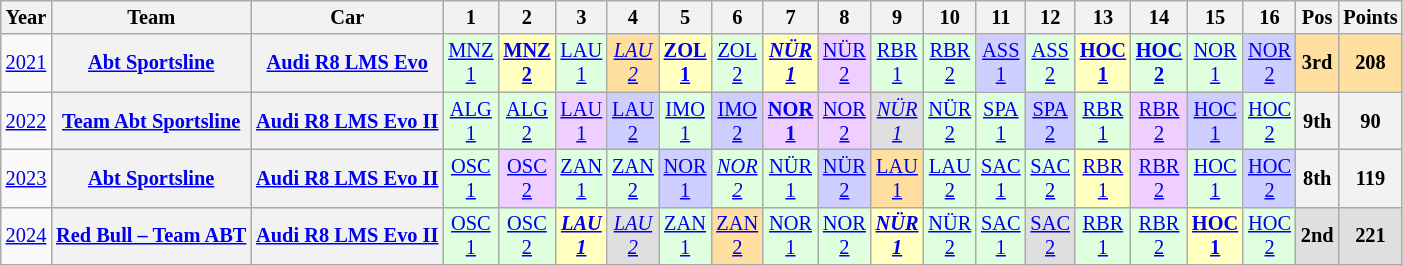<table class="wikitable" style="text-align:center; font-size:85%">
<tr>
<th>Year</th>
<th>Team</th>
<th>Car</th>
<th>1</th>
<th>2</th>
<th>3</th>
<th>4</th>
<th>5</th>
<th>6</th>
<th>7</th>
<th>8</th>
<th>9</th>
<th>10</th>
<th>11</th>
<th>12</th>
<th>13</th>
<th>14</th>
<th>15</th>
<th>16</th>
<th>Pos</th>
<th>Points</th>
</tr>
<tr>
<td><a href='#'>2021</a></td>
<th nowrap><a href='#'>Abt Sportsline</a></th>
<th nowrap><a href='#'>Audi R8 LMS Evo</a></th>
<td style="background:#DFFFDF;"><a href='#'>MNZ<br>1</a><br></td>
<td style="background:#FFFFBF;"><strong><a href='#'>MNZ<br>2</a></strong><br></td>
<td style="background:#DFFFDF;"><a href='#'>LAU<br>1</a><br></td>
<td style="background:#FFDF9F;"><em><a href='#'>LAU<br>2</a></em><br></td>
<td style="background:#FFFFBF;"><strong><a href='#'>ZOL<br>1</a></strong><br></td>
<td style="background:#DFFFDF;"><a href='#'>ZOL<br>2</a><br></td>
<td style="background:#FFFFBF;"><strong><em><a href='#'>NÜR<br>1</a></em></strong><br></td>
<td style="background:#EFCFFF;"><a href='#'>NÜR<br>2</a><br></td>
<td style="background:#DFFFDF;"><a href='#'>RBR<br>1</a><br></td>
<td style="background:#DFFFDF;"><a href='#'>RBR<br>2</a><br></td>
<td style="background:#CFCFFF;"><a href='#'>ASS<br>1</a><br></td>
<td style="background:#DFFFDF;"><a href='#'>ASS<br>2</a><br></td>
<td style="background:#FFFFBF;"><strong><a href='#'>HOC<br>1</a></strong><br></td>
<td style="background:#DFFFDF;"><strong><a href='#'>HOC<br>2</a></strong><br></td>
<td style="background:#DFFFDF;"><a href='#'>NOR<br>1</a><br></td>
<td style="background:#CFCFFF;"><a href='#'>NOR<br>2</a><br></td>
<th style="background:#FFDF9F;">3rd</th>
<th style="background:#FFDF9F;">208</th>
</tr>
<tr>
<td><a href='#'>2022</a></td>
<th nowrap><a href='#'>Team Abt Sportsline</a></th>
<th nowrap><a href='#'>Audi R8 LMS Evo II</a></th>
<td style="background:#DFFFDF;"><a href='#'>ALG<br>1</a><br></td>
<td style="background:#DFFFDF;"><a href='#'>ALG<br>2</a><br></td>
<td style="background:#EFCFFF;"><a href='#'>LAU<br>1</a><br></td>
<td style="background:#CFCFFF;"><a href='#'>LAU<br>2</a><br></td>
<td style="background:#DFFFDF;"><a href='#'>IMO<br>1</a><br></td>
<td style="background:#CFCFFF;"><a href='#'>IMO<br>2</a><br></td>
<td style="background:#EFCFFF;"><strong><a href='#'>NOR<br>1</a></strong><br></td>
<td style="background:#EFCFFF;"><a href='#'>NOR<br>2</a><br></td>
<td style="background:#DFDFDF;"><em><a href='#'>NÜR<br>1</a></em><br></td>
<td style="background:#DFFFDF;"><a href='#'>NÜR<br>2</a><br></td>
<td style="background:#DFFFDF;"><a href='#'>SPA<br>1</a><br></td>
<td style="background:#CFCFFF;"><a href='#'>SPA<br>2</a><br></td>
<td style="background:#DFFFDF;"><a href='#'>RBR<br>1</a><br></td>
<td style="background:#EFCFFF;"><a href='#'>RBR<br>2</a><br></td>
<td style="background:#CFCFFF;"><a href='#'>HOC<br>1</a><br></td>
<td style="background:#DFFFDF;"><a href='#'>HOC<br>2</a><br></td>
<th>9th</th>
<th>90</th>
</tr>
<tr>
<td><a href='#'>2023</a></td>
<th nowrap><a href='#'>Abt Sportsline</a></th>
<th nowrap><a href='#'>Audi R8 LMS Evo II</a></th>
<td style="background:#DFFFDF;"><a href='#'>OSC<br>1</a><br></td>
<td style="background:#EFCFFF;"><a href='#'>OSC<br>2</a><br></td>
<td style="background:#DFFFDF;"><a href='#'>ZAN<br>1</a><br></td>
<td style="background:#DFFFDF;"><a href='#'>ZAN<br>2</a><br></td>
<td style="background:#CFCFFF;"><a href='#'>NOR<br>1</a><br></td>
<td style="background:#DFFFDF;"><em><a href='#'>NOR<br>2</a></em><br></td>
<td style="background:#DFFFDF;"><a href='#'>NÜR<br>1</a><br></td>
<td style="background:#CFCFFF;"><a href='#'>NÜR<br>2</a><br></td>
<td style="background:#FFDF9F;"><a href='#'>LAU<br>1</a><br></td>
<td style="background:#DFFFDF;"><a href='#'>LAU<br>2</a><br></td>
<td style="background:#DFFFDF;"><a href='#'>SAC<br>1</a><br></td>
<td style="background:#DFFFDF;"><a href='#'>SAC<br>2</a><br></td>
<td style="background:#FFFFBF;"><a href='#'>RBR<br>1</a><br></td>
<td style="background:#EFCFFF;"><a href='#'>RBR<br>2</a><br></td>
<td style="background:#DFFFDF;"><a href='#'>HOC<br>1</a><br></td>
<td style="background:#CFCFFF;"><a href='#'>HOC<br>2</a><br></td>
<th>8th</th>
<th>119</th>
</tr>
<tr>
<td><a href='#'>2024</a></td>
<th nowrap><a href='#'>Red Bull – Team ABT</a></th>
<th nowrap><a href='#'>Audi R8 LMS Evo II</a></th>
<td style="background:#DFFFDF;"><a href='#'>OSC<br>1</a><br></td>
<td style="background:#DFFFDF;"><a href='#'>OSC<br>2</a><br></td>
<td style="background:#FFFFBF;"><strong><em><a href='#'>LAU<br>1</a></em></strong><br></td>
<td style="background:#DFDFDF;"><em><a href='#'>LAU<br>2</a></em><br></td>
<td style="background:#DFFFDF;"><a href='#'>ZAN<br>1</a><br></td>
<td style="background:#FFDF9F;"><a href='#'>ZAN<br>2</a><br></td>
<td style="background:#DFFFDF;"><a href='#'>NOR<br>1</a><br></td>
<td style="background:#DFFFDF;"><a href='#'>NOR<br>2</a><br></td>
<td style="background:#FFFFBF;"><strong><em><a href='#'>NÜR<br>1</a></em></strong><br></td>
<td style="background:#DFFFDF;"><a href='#'>NÜR<br>2</a><br></td>
<td style="background:#DFFFDF;"><a href='#'>SAC<br>1</a><br></td>
<td style="background:#DFDFDF;"><a href='#'>SAC<br>2</a><br></td>
<td style="background:#DFFFDF;"><a href='#'>RBR<br>1</a><br></td>
<td style="background:#DFFFDF;"><a href='#'>RBR<br>2</a><br></td>
<td style="background:#FFFFBF;"><strong><a href='#'>HOC<br>1</a></strong><br></td>
<td style="background:#DFFFDF;"><a href='#'>HOC<br>2</a><br></td>
<th style="background:#DFDFDF;">2nd</th>
<th style="background:#DFDFDF;">221</th>
</tr>
</table>
